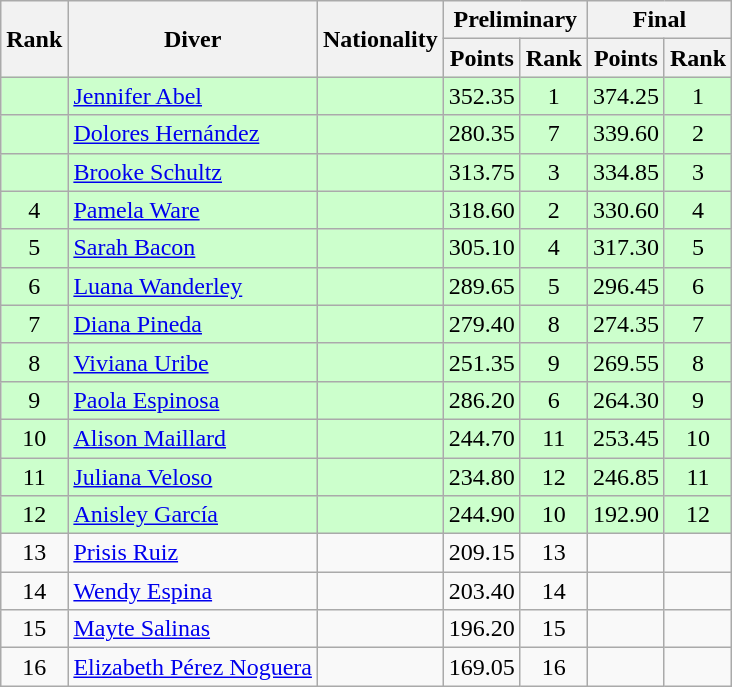<table class="wikitable sortable" style="font-size:100%">
<tr>
<th rowspan="2">Rank</th>
<th rowspan="2">Diver</th>
<th rowspan="2">Nationality</th>
<th colspan="2">Preliminary</th>
<th colspan="2">Final</th>
</tr>
<tr>
<th>Points</th>
<th>Rank</th>
<th>Points</th>
<th>Rank</th>
</tr>
<tr bgcolor=ccffcc>
<td align=center></td>
<td><a href='#'>Jennifer Abel</a></td>
<td></td>
<td align=center>352.35</td>
<td align=center>1</td>
<td align=center>374.25</td>
<td align=center>1</td>
</tr>
<tr bgcolor=ccffcc>
<td align=center></td>
<td><a href='#'>Dolores Hernández</a></td>
<td></td>
<td align=center>280.35</td>
<td align=center>7</td>
<td align=center>339.60</td>
<td align=center>2</td>
</tr>
<tr bgcolor=ccffcc>
<td align=center></td>
<td><a href='#'>Brooke Schultz</a></td>
<td></td>
<td align=center>313.75</td>
<td align=center>3</td>
<td align=center>334.85</td>
<td align=center>3</td>
</tr>
<tr bgcolor=ccffcc>
<td align=center>4</td>
<td><a href='#'>Pamela Ware</a></td>
<td></td>
<td align=center>318.60</td>
<td align=center>2</td>
<td align=center>330.60</td>
<td align=center>4</td>
</tr>
<tr bgcolor=ccffcc>
<td align=center>5</td>
<td><a href='#'>Sarah Bacon</a></td>
<td></td>
<td align=center>305.10</td>
<td align=center>4</td>
<td align=center>317.30</td>
<td align=center>5</td>
</tr>
<tr bgcolor=ccffcc>
<td align=center>6</td>
<td><a href='#'>Luana Wanderley</a></td>
<td></td>
<td align=center>289.65</td>
<td align=center>5</td>
<td align=center>296.45</td>
<td align=center>6</td>
</tr>
<tr bgcolor=ccffcc>
<td align=center>7</td>
<td><a href='#'>Diana Pineda</a></td>
<td></td>
<td align=center>279.40</td>
<td align=center>8</td>
<td align=center>274.35</td>
<td align=center>7</td>
</tr>
<tr bgcolor=ccffcc>
<td align=center>8</td>
<td><a href='#'>Viviana Uribe</a></td>
<td></td>
<td align=center>251.35</td>
<td align=center>9</td>
<td align=center>269.55</td>
<td align=center>8</td>
</tr>
<tr bgcolor=ccffcc>
<td align=center>9</td>
<td><a href='#'>Paola Espinosa</a></td>
<td></td>
<td align=center>286.20</td>
<td align=center>6</td>
<td align=center>264.30</td>
<td align=center>9</td>
</tr>
<tr bgcolor=ccffcc>
<td align=center>10</td>
<td><a href='#'>Alison Maillard</a></td>
<td></td>
<td align=center>244.70</td>
<td align=center>11</td>
<td align=center>253.45</td>
<td align=center>10</td>
</tr>
<tr bgcolor=ccffcc>
<td align=center>11</td>
<td><a href='#'>Juliana Veloso</a></td>
<td></td>
<td align=center>234.80</td>
<td align=center>12</td>
<td align=center>246.85</td>
<td align=center>11</td>
</tr>
<tr bgcolor=ccffcc>
<td align=center>12</td>
<td><a href='#'>Anisley García</a></td>
<td></td>
<td align=center>244.90</td>
<td align=center>10</td>
<td align=center>192.90</td>
<td align=center>12</td>
</tr>
<tr>
<td align=center>13</td>
<td><a href='#'>Prisis Ruiz</a></td>
<td></td>
<td align=center>209.15</td>
<td align=center>13</td>
<td align=center></td>
<td align=center></td>
</tr>
<tr>
<td align=center>14</td>
<td><a href='#'>Wendy Espina</a></td>
<td></td>
<td align=center>203.40</td>
<td align=center>14</td>
<td align=center></td>
<td align=center></td>
</tr>
<tr>
<td align=center>15</td>
<td><a href='#'>Mayte Salinas</a></td>
<td></td>
<td align=center>196.20</td>
<td align=center>15</td>
<td align=center></td>
<td align=center></td>
</tr>
<tr>
<td align=center>16</td>
<td><a href='#'>Elizabeth Pérez Noguera</a></td>
<td></td>
<td align=center>169.05</td>
<td align=center>16</td>
<td align=center></td>
<td align=center></td>
</tr>
</table>
